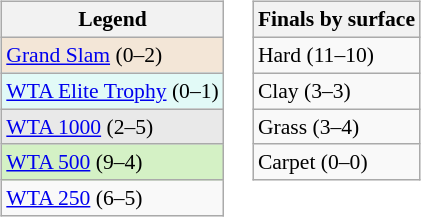<table>
<tr valign=top>
<td><br><table class="wikitable" style=font-size:90%>
<tr>
<th>Legend</th>
</tr>
<tr>
<td bgcolor=F3E6D7><a href='#'>Grand Slam</a> (0–2)</td>
</tr>
<tr>
<td bgcolor=E2FAF7><a href='#'>WTA Elite Trophy</a> (0–1)</td>
</tr>
<tr>
<td bgcolor=E9E9E9><a href='#'>WTA 1000</a> (2–5)</td>
</tr>
<tr>
<td bgcolor=D4F1C5><a href='#'>WTA 500</a> (9–4)</td>
</tr>
<tr>
<td><a href='#'>WTA 250</a> (6–5)</td>
</tr>
</table>
</td>
<td><br><table class="wikitable" style=font-size:90%>
<tr>
<th>Finals by surface</th>
</tr>
<tr>
<td>Hard (11–10)</td>
</tr>
<tr>
<td>Clay (3–3)</td>
</tr>
<tr>
<td>Grass (3–4)</td>
</tr>
<tr>
<td>Carpet (0–0)</td>
</tr>
</table>
</td>
</tr>
</table>
